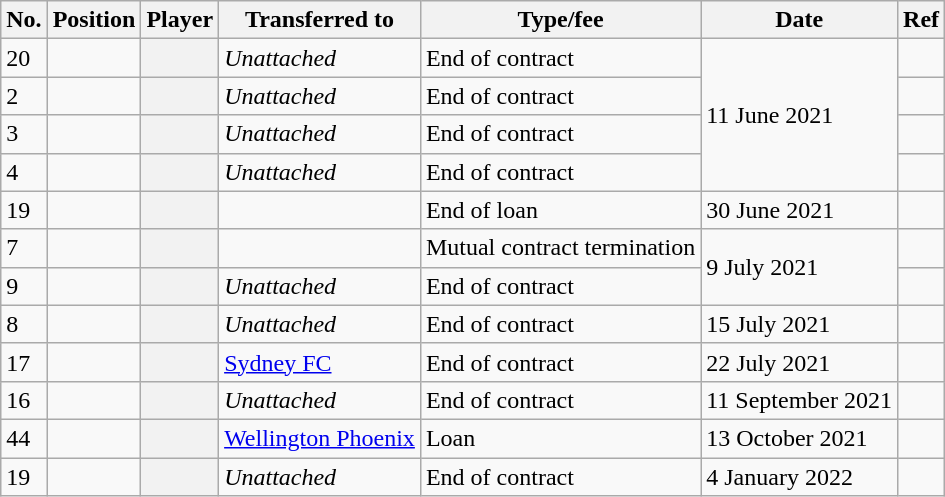<table class="wikitable plainrowheaders sortable" style="text-align:center; text-align:left">
<tr>
<th scope="col">No.</th>
<th scope="col">Position</th>
<th scope="col">Player</th>
<th scope="col">Transferred to</th>
<th scope="col">Type/fee</th>
<th scope="col">Date</th>
<th scope="col" class="unsortable">Ref</th>
</tr>
<tr>
<td>20</td>
<td></td>
<th scope="row"></th>
<td><em>Unattached</em></td>
<td>End of contract</td>
<td rowspan="4">11 June 2021</td>
<td></td>
</tr>
<tr>
<td>2</td>
<td></td>
<th scope="row"></th>
<td><em>Unattached</em></td>
<td>End of contract</td>
<td></td>
</tr>
<tr>
<td>3</td>
<td></td>
<th scope="row"></th>
<td><em>Unattached</em></td>
<td>End of contract</td>
<td></td>
</tr>
<tr>
<td>4</td>
<td></td>
<th scope="row"></th>
<td><em>Unattached</em></td>
<td>End of contract</td>
<td></td>
</tr>
<tr>
<td>19</td>
<td></td>
<th scope="row"></th>
<td></td>
<td>End of loan</td>
<td>30 June 2021</td>
<td></td>
</tr>
<tr>
<td>7</td>
<td></td>
<th scope="row"></th>
<td></td>
<td>Mutual contract termination</td>
<td rowspan="2">9 July 2021</td>
<td></td>
</tr>
<tr>
<td>9</td>
<td></td>
<th scope="row"></th>
<td><em>Unattached</em></td>
<td>End of contract</td>
<td></td>
</tr>
<tr>
<td>8</td>
<td></td>
<th scope="row"></th>
<td><em>Unattached</em></td>
<td>End of contract</td>
<td>15 July 2021</td>
<td></td>
</tr>
<tr>
<td>17</td>
<td></td>
<th scope="row"></th>
<td><a href='#'>Sydney FC</a></td>
<td>End of contract</td>
<td>22 July 2021</td>
<td></td>
</tr>
<tr>
<td>16</td>
<td></td>
<th scope="row"></th>
<td><em>Unattached</em></td>
<td>End of contract</td>
<td>11 September 2021</td>
<td></td>
</tr>
<tr>
<td>44</td>
<td></td>
<th scope="row"></th>
<td><a href='#'>Wellington Phoenix</a></td>
<td>Loan</td>
<td>13 October 2021</td>
<td></td>
</tr>
<tr>
<td>19</td>
<td></td>
<th scope="row"></th>
<td><em>Unattached</em></td>
<td>End of contract</td>
<td>4 January 2022</td>
<td></td>
</tr>
</table>
